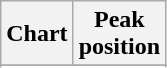<table class="wikitable sortable plainrowheaders">
<tr>
<th>Chart</th>
<th>Peak<br>position</th>
</tr>
<tr>
</tr>
<tr>
</tr>
</table>
